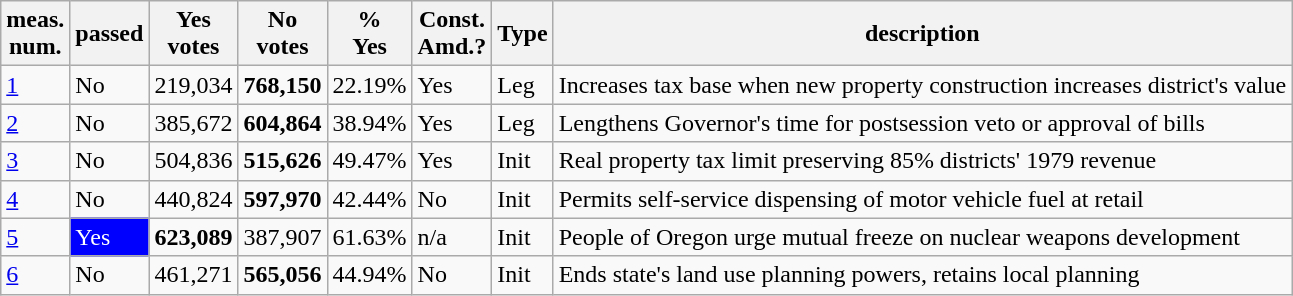<table class="wikitable sortable">
<tr>
<th>meas.<br>num.</th>
<th>passed</th>
<th>Yes<br>votes</th>
<th>No<br>votes</th>
<th>%<br>Yes</th>
<th>Const.<br>Amd.?</th>
<th>Type</th>
<th>description</th>
</tr>
<tr>
<td><a href='#'>1</a></td>
<td>No</td>
<td>219,034</td>
<td><strong>768,150</strong></td>
<td>22.19%</td>
<td>Yes</td>
<td>Leg</td>
<td>Increases tax base when new property construction increases district's value</td>
</tr>
<tr>
<td><a href='#'>2</a></td>
<td>No</td>
<td>385,672</td>
<td><strong>604,864</strong></td>
<td>38.94%</td>
<td>Yes</td>
<td>Leg</td>
<td>Lengthens Governor's time for postsession veto or approval of bills</td>
</tr>
<tr>
<td><a href='#'>3</a></td>
<td>No</td>
<td>504,836</td>
<td><strong>515,626</strong></td>
<td>49.47%</td>
<td>Yes</td>
<td>Init</td>
<td>Real property tax limit preserving 85% districts' 1979 revenue</td>
</tr>
<tr>
<td><a href='#'>4</a></td>
<td>No</td>
<td>440,824</td>
<td><strong>597,970</strong></td>
<td>42.44%</td>
<td>No</td>
<td>Init</td>
<td>Permits self-service dispensing of motor vehicle fuel at retail</td>
</tr>
<tr>
<td><a href='#'>5</a></td>
<td style="background:blue;color:white">Yes</td>
<td><strong>623,089</strong></td>
<td>387,907</td>
<td>61.63%</td>
<td>n/a</td>
<td>Init</td>
<td>People of Oregon urge mutual freeze on nuclear weapons development</td>
</tr>
<tr>
<td><a href='#'>6</a></td>
<td>No</td>
<td>461,271</td>
<td><strong>565,056</strong></td>
<td>44.94%</td>
<td>No</td>
<td>Init</td>
<td>Ends state's land use planning powers, retains local planning</td>
</tr>
</table>
